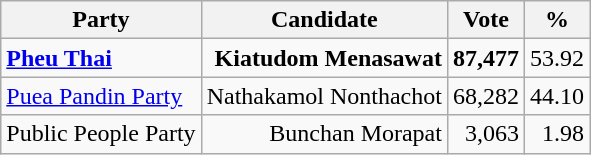<table class="wikitable" style="text-align:right">
<tr>
<th>Party</th>
<th>Candidate</th>
<th>Vote</th>
<th>%</th>
</tr>
<tr>
<td align="left"><a href='#'><strong>Pheu Thai</strong></a></td>
<td><strong>Kiatudom Menasawat</strong></td>
<td><strong>87,477</strong></td>
<td>53.92</td>
</tr>
<tr>
<td align="left"><a href='#'>Puea Pandin Party</a></td>
<td>Nathakamol Nonthachot</td>
<td>68,282</td>
<td>44.10</td>
</tr>
<tr>
<td align="left">Public People Party</td>
<td>Bunchan Morapat</td>
<td>3,063</td>
<td>1.98</td>
</tr>
</table>
